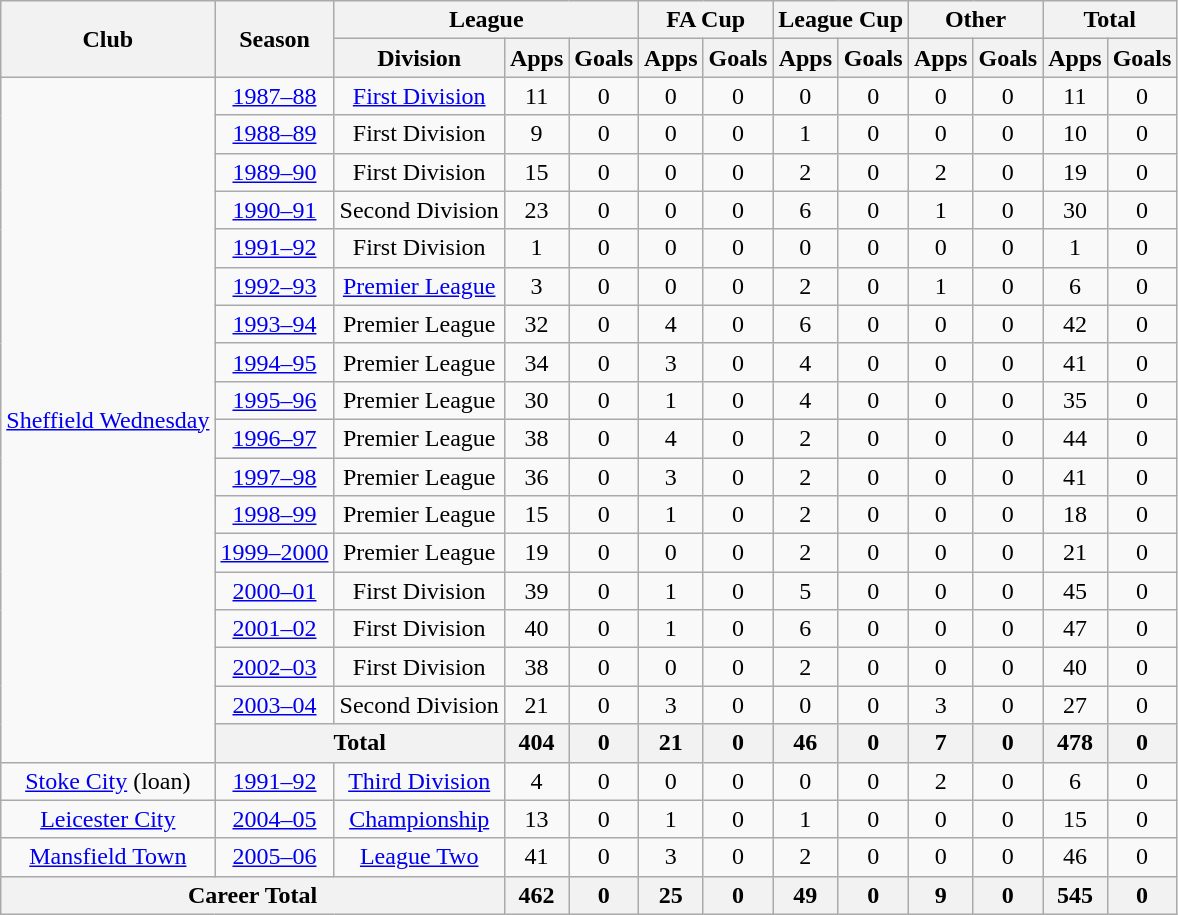<table class="wikitable" style="text-align: center;">
<tr>
<th rowspan="2">Club</th>
<th rowspan="2">Season</th>
<th colspan="3">League</th>
<th colspan="2">FA Cup</th>
<th colspan="2">League Cup</th>
<th colspan="2">Other</th>
<th colspan="2">Total</th>
</tr>
<tr>
<th>Division</th>
<th>Apps</th>
<th>Goals</th>
<th>Apps</th>
<th>Goals</th>
<th>Apps</th>
<th>Goals</th>
<th>Apps</th>
<th>Goals</th>
<th>Apps</th>
<th>Goals</th>
</tr>
<tr>
<td rowspan="18"><a href='#'>Sheffield Wednesday</a></td>
<td><a href='#'>1987–88</a></td>
<td><a href='#'>First Division</a></td>
<td>11</td>
<td>0</td>
<td>0</td>
<td>0</td>
<td>0</td>
<td>0</td>
<td>0</td>
<td>0</td>
<td>11</td>
<td>0</td>
</tr>
<tr>
<td><a href='#'>1988–89</a></td>
<td>First Division</td>
<td>9</td>
<td>0</td>
<td>0</td>
<td>0</td>
<td>1</td>
<td>0</td>
<td>0</td>
<td>0</td>
<td>10</td>
<td>0</td>
</tr>
<tr>
<td><a href='#'>1989–90</a></td>
<td>First Division</td>
<td>15</td>
<td>0</td>
<td>0</td>
<td>0</td>
<td>2</td>
<td>0</td>
<td>2</td>
<td>0</td>
<td>19</td>
<td>0</td>
</tr>
<tr>
<td><a href='#'>1990–91</a></td>
<td>Second Division</td>
<td>23</td>
<td>0</td>
<td>0</td>
<td>0</td>
<td>6</td>
<td>0</td>
<td>1</td>
<td>0</td>
<td>30</td>
<td>0</td>
</tr>
<tr>
<td><a href='#'>1991–92</a></td>
<td>First Division</td>
<td>1</td>
<td>0</td>
<td>0</td>
<td>0</td>
<td>0</td>
<td>0</td>
<td>0</td>
<td>0</td>
<td>1</td>
<td>0</td>
</tr>
<tr>
<td><a href='#'>1992–93</a></td>
<td><a href='#'>Premier League</a></td>
<td>3</td>
<td>0</td>
<td>0</td>
<td>0</td>
<td>2</td>
<td>0</td>
<td>1</td>
<td>0</td>
<td>6</td>
<td>0</td>
</tr>
<tr>
<td><a href='#'>1993–94</a></td>
<td>Premier League</td>
<td>32</td>
<td>0</td>
<td>4</td>
<td>0</td>
<td>6</td>
<td>0</td>
<td>0</td>
<td>0</td>
<td>42</td>
<td>0</td>
</tr>
<tr>
<td><a href='#'>1994–95</a></td>
<td>Premier League</td>
<td>34</td>
<td>0</td>
<td>3</td>
<td>0</td>
<td>4</td>
<td>0</td>
<td>0</td>
<td>0</td>
<td>41</td>
<td>0</td>
</tr>
<tr>
<td><a href='#'>1995–96</a></td>
<td>Premier League</td>
<td>30</td>
<td>0</td>
<td>1</td>
<td>0</td>
<td>4</td>
<td>0</td>
<td>0</td>
<td>0</td>
<td>35</td>
<td>0</td>
</tr>
<tr>
<td><a href='#'>1996–97</a></td>
<td>Premier League</td>
<td>38</td>
<td>0</td>
<td>4</td>
<td>0</td>
<td>2</td>
<td>0</td>
<td>0</td>
<td>0</td>
<td>44</td>
<td>0</td>
</tr>
<tr>
<td><a href='#'>1997–98</a></td>
<td>Premier League</td>
<td>36</td>
<td>0</td>
<td>3</td>
<td>0</td>
<td>2</td>
<td>0</td>
<td>0</td>
<td>0</td>
<td>41</td>
<td>0</td>
</tr>
<tr>
<td><a href='#'>1998–99</a></td>
<td>Premier League</td>
<td>15</td>
<td>0</td>
<td>1</td>
<td>0</td>
<td>2</td>
<td>0</td>
<td>0</td>
<td>0</td>
<td>18</td>
<td>0</td>
</tr>
<tr>
<td><a href='#'>1999–2000</a></td>
<td>Premier League</td>
<td>19</td>
<td>0</td>
<td>0</td>
<td>0</td>
<td>2</td>
<td>0</td>
<td>0</td>
<td>0</td>
<td>21</td>
<td>0</td>
</tr>
<tr>
<td><a href='#'>2000–01</a></td>
<td>First Division</td>
<td>39</td>
<td>0</td>
<td>1</td>
<td>0</td>
<td>5</td>
<td>0</td>
<td>0</td>
<td>0</td>
<td>45</td>
<td>0</td>
</tr>
<tr>
<td><a href='#'>2001–02</a></td>
<td>First Division</td>
<td>40</td>
<td>0</td>
<td>1</td>
<td>0</td>
<td>6</td>
<td>0</td>
<td>0</td>
<td>0</td>
<td>47</td>
<td>0</td>
</tr>
<tr>
<td><a href='#'>2002–03</a></td>
<td>First Division</td>
<td>38</td>
<td>0</td>
<td>0</td>
<td>0</td>
<td>2</td>
<td>0</td>
<td>0</td>
<td>0</td>
<td>40</td>
<td>0</td>
</tr>
<tr>
<td><a href='#'>2003–04</a></td>
<td>Second Division</td>
<td>21</td>
<td>0</td>
<td>3</td>
<td>0</td>
<td>0</td>
<td>0</td>
<td>3</td>
<td>0</td>
<td>27</td>
<td>0</td>
</tr>
<tr>
<th colspan="2">Total</th>
<th>404</th>
<th>0</th>
<th>21</th>
<th>0</th>
<th>46</th>
<th>0</th>
<th>7</th>
<th>0</th>
<th>478</th>
<th>0</th>
</tr>
<tr>
<td><a href='#'>Stoke City</a> (loan)</td>
<td><a href='#'>1991–92</a></td>
<td><a href='#'>Third Division</a></td>
<td>4</td>
<td>0</td>
<td>0</td>
<td>0</td>
<td>0</td>
<td>0</td>
<td>2</td>
<td>0</td>
<td>6</td>
<td>0</td>
</tr>
<tr>
<td><a href='#'>Leicester City</a></td>
<td><a href='#'>2004–05</a></td>
<td><a href='#'>Championship</a></td>
<td>13</td>
<td>0</td>
<td>1</td>
<td>0</td>
<td>1</td>
<td>0</td>
<td>0</td>
<td>0</td>
<td>15</td>
<td>0</td>
</tr>
<tr>
<td><a href='#'>Mansfield Town</a></td>
<td><a href='#'>2005–06</a></td>
<td><a href='#'>League Two</a></td>
<td>41</td>
<td>0</td>
<td>3</td>
<td>0</td>
<td>2</td>
<td>0</td>
<td>0</td>
<td>0</td>
<td>46</td>
<td>0</td>
</tr>
<tr>
<th colspan="3">Career Total</th>
<th>462</th>
<th>0</th>
<th>25</th>
<th>0</th>
<th>49</th>
<th>0</th>
<th>9</th>
<th>0</th>
<th>545</th>
<th>0</th>
</tr>
</table>
